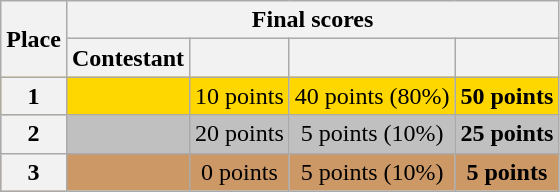<table class="wikitable" style="text-align:center">
<tr>
<th rowspan="2">Place</th>
<th colspan="10">Final scores</th>
</tr>
<tr>
<th>Contestant</th>
<th></th>
<th></th>
<th></th>
</tr>
<tr bgcolor="gold">
<th>1</th>
<td></td>
<td>10 points</td>
<td>40 points (80%)</td>
<td><strong>50 points</strong></td>
</tr>
<tr bgcolor="silver">
<th>2</th>
<td></td>
<td>20 points</td>
<td>5 points (10%)</td>
<td><strong>25 points</strong></td>
</tr>
<tr bgcolor="#cc9966">
<th>3</th>
<td></td>
<td>0 points</td>
<td>5 points (10%)</td>
<td><strong>5 points</strong></td>
</tr>
</table>
